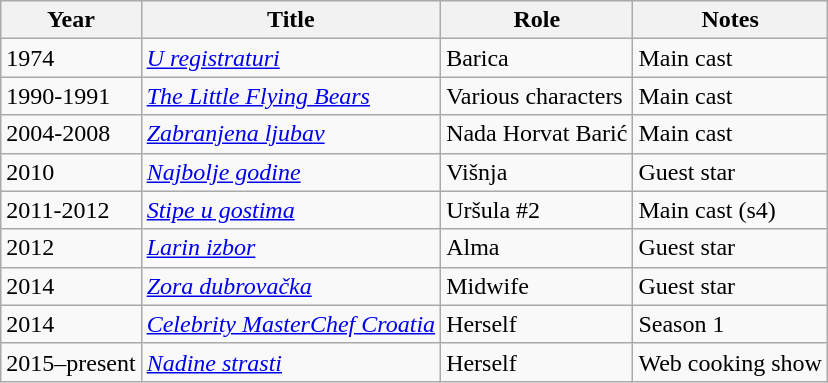<table class="wikitable sortable">
<tr>
<th>Year</th>
<th>Title</th>
<th>Role</th>
<th class="unsortable">Notes</th>
</tr>
<tr>
<td>1974</td>
<td><em><a href='#'>U registraturi</a></em></td>
<td>Barica</td>
<td>Main cast</td>
</tr>
<tr>
<td>1990-1991</td>
<td><em><a href='#'>The Little Flying Bears</a></em></td>
<td>Various characters</td>
<td>Main cast</td>
</tr>
<tr>
<td>2004-2008</td>
<td><em><a href='#'>Zabranjena ljubav</a></em></td>
<td>Nada Horvat Barić</td>
<td>Main cast</td>
</tr>
<tr>
<td>2010</td>
<td><em><a href='#'>Najbolje godine</a></em></td>
<td>Višnja</td>
<td>Guest star</td>
</tr>
<tr>
<td>2011-2012</td>
<td><em><a href='#'>Stipe u gostima</a></em></td>
<td>Uršula #2</td>
<td>Main cast (s4)</td>
</tr>
<tr>
<td>2012</td>
<td><em><a href='#'>Larin izbor</a></em></td>
<td>Alma</td>
<td>Guest star</td>
</tr>
<tr>
<td>2014</td>
<td><em><a href='#'>Zora dubrovačka</a></em></td>
<td>Midwife</td>
<td>Guest star</td>
</tr>
<tr>
<td>2014</td>
<td><em><a href='#'>Celebrity MasterChef Croatia</a></em></td>
<td>Herself</td>
<td>Season 1</td>
</tr>
<tr>
<td>2015–present</td>
<td><em><a href='#'>Nadine strasti</a></em></td>
<td>Herself</td>
<td>Web cooking show</td>
</tr>
</table>
